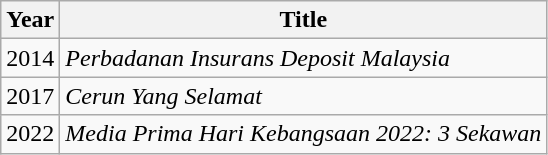<table class="wikitable">
<tr>
<th>Year</th>
<th>Title</th>
</tr>
<tr>
<td>2014</td>
<td><em>Perbadanan Insurans Deposit Malaysia</em></td>
</tr>
<tr>
<td>2017</td>
<td><em>Cerun Yang Selamat</em></td>
</tr>
<tr>
<td>2022</td>
<td><em>Media Prima Hari Kebangsaan 2022: 3 Sekawan</em></td>
</tr>
</table>
